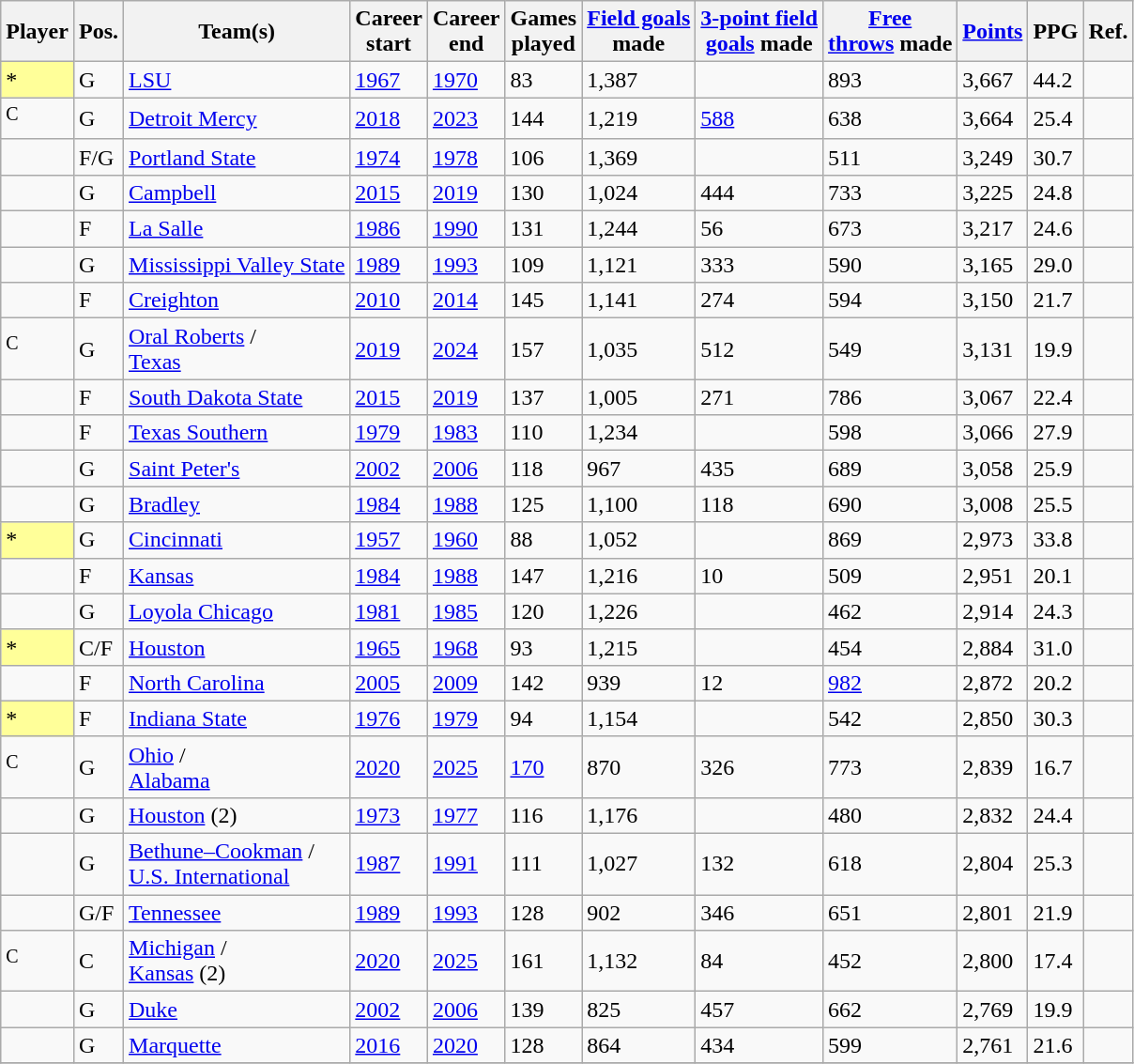<table class="wikitable sortable">
<tr>
<th>Player</th>
<th>Pos.</th>
<th>Team(s)</th>
<th>Career<br>start</th>
<th>Career<br>end</th>
<th>Games<br>played</th>
<th><a href='#'>Field goals</a><br>made</th>
<th><a href='#'>3-point field <br> goals</a> made</th>
<th><a href='#'>Free <br>throws</a> made</th>
<th><a href='#'>Points</a></th>
<th>PPG</th>
<th class=unsortable>Ref.</th>
</tr>
<tr>
<td bgcolor=#ff9>*</td>
<td>G</td>
<td><a href='#'>LSU</a></td>
<td><a href='#'>1967</a></td>
<td><a href='#'>1970</a></td>
<td>83</td>
<td>1,387</td>
<td></td>
<td>893</td>
<td>3,667</td>
<td>44.2</td>
<td></td>
</tr>
<tr>
<td><sup>C</sup></td>
<td>G</td>
<td><a href='#'>Detroit Mercy</a></td>
<td><a href='#'>2018</a></td>
<td><a href='#'>2023</a></td>
<td>144</td>
<td>1,219</td>
<td><a href='#'>588</a></td>
<td>638</td>
<td>3,664</td>
<td>25.4</td>
<td></td>
</tr>
<tr>
<td></td>
<td>F/G</td>
<td><a href='#'>Portland State</a></td>
<td><a href='#'>1974</a></td>
<td><a href='#'>1978</a></td>
<td>106</td>
<td>1,369</td>
<td></td>
<td>511</td>
<td>3,249</td>
<td>30.7</td>
<td></td>
</tr>
<tr>
<td></td>
<td>G</td>
<td><a href='#'>Campbell</a></td>
<td><a href='#'>2015</a></td>
<td><a href='#'>2019</a></td>
<td>130</td>
<td>1,024</td>
<td>444</td>
<td>733</td>
<td>3,225</td>
<td>24.8</td>
<td></td>
</tr>
<tr>
<td></td>
<td>F</td>
<td><a href='#'>La Salle</a></td>
<td><a href='#'>1986</a></td>
<td><a href='#'>1990</a></td>
<td>131</td>
<td>1,244</td>
<td>56</td>
<td>673</td>
<td>3,217</td>
<td>24.6</td>
<td></td>
</tr>
<tr>
<td></td>
<td>G</td>
<td><a href='#'>Mississippi Valley State</a></td>
<td><a href='#'>1989</a></td>
<td><a href='#'>1993</a></td>
<td>109</td>
<td>1,121</td>
<td>333</td>
<td>590</td>
<td>3,165</td>
<td>29.0</td>
<td></td>
</tr>
<tr>
<td></td>
<td>F</td>
<td><a href='#'>Creighton</a></td>
<td><a href='#'>2010</a></td>
<td><a href='#'>2014</a></td>
<td>145</td>
<td>1,141</td>
<td>274</td>
<td>594</td>
<td>3,150</td>
<td>21.7</td>
<td></td>
</tr>
<tr>
<td><sup>C</sup></td>
<td>G</td>
<td><a href='#'>Oral Roberts</a> /<br><a href='#'>Texas</a></td>
<td><a href='#'>2019</a></td>
<td><a href='#'>2024</a></td>
<td>157</td>
<td>1,035</td>
<td>512</td>
<td>549</td>
<td>3,131</td>
<td>19.9</td>
<td></td>
</tr>
<tr>
<td></td>
<td>F</td>
<td><a href='#'>South Dakota State</a></td>
<td><a href='#'>2015</a></td>
<td><a href='#'>2019</a></td>
<td>137</td>
<td>1,005</td>
<td>271</td>
<td>786</td>
<td>3,067</td>
<td>22.4</td>
<td></td>
</tr>
<tr>
<td></td>
<td>F</td>
<td><a href='#'>Texas Southern</a></td>
<td><a href='#'>1979</a></td>
<td><a href='#'>1983</a></td>
<td>110</td>
<td>1,234</td>
<td></td>
<td>598</td>
<td>3,066</td>
<td>27.9</td>
<td></td>
</tr>
<tr>
<td></td>
<td>G</td>
<td><a href='#'>Saint Peter's</a></td>
<td><a href='#'>2002</a></td>
<td><a href='#'>2006</a></td>
<td>118</td>
<td>967</td>
<td>435</td>
<td>689</td>
<td>3,058</td>
<td>25.9</td>
<td></td>
</tr>
<tr>
<td></td>
<td>G</td>
<td><a href='#'>Bradley</a></td>
<td><a href='#'>1984</a></td>
<td><a href='#'>1988</a></td>
<td>125</td>
<td>1,100</td>
<td>118</td>
<td>690</td>
<td>3,008</td>
<td>25.5</td>
<td></td>
</tr>
<tr>
<td bgcolor=#ff9>*</td>
<td>G</td>
<td><a href='#'>Cincinnati</a></td>
<td><a href='#'>1957</a></td>
<td><a href='#'>1960</a></td>
<td>88</td>
<td>1,052</td>
<td></td>
<td>869</td>
<td>2,973</td>
<td>33.8</td>
<td></td>
</tr>
<tr>
<td></td>
<td>F</td>
<td><a href='#'>Kansas</a></td>
<td><a href='#'>1984</a></td>
<td><a href='#'>1988</a></td>
<td>147</td>
<td>1,216</td>
<td>10</td>
<td>509</td>
<td>2,951</td>
<td>20.1</td>
<td></td>
</tr>
<tr>
<td></td>
<td>G</td>
<td><a href='#'>Loyola Chicago</a></td>
<td><a href='#'>1981</a></td>
<td><a href='#'>1985</a></td>
<td>120</td>
<td>1,226</td>
<td></td>
<td>462</td>
<td>2,914</td>
<td>24.3</td>
<td></td>
</tr>
<tr>
<td bgcolor=#ff9>*</td>
<td>C/F</td>
<td><a href='#'>Houston</a></td>
<td><a href='#'>1965</a></td>
<td><a href='#'>1968</a></td>
<td>93</td>
<td>1,215</td>
<td></td>
<td>454</td>
<td>2,884</td>
<td>31.0</td>
<td></td>
</tr>
<tr>
<td></td>
<td>F</td>
<td><a href='#'>North Carolina</a></td>
<td><a href='#'>2005</a></td>
<td><a href='#'>2009</a></td>
<td>142</td>
<td>939</td>
<td>12</td>
<td><a href='#'>982</a></td>
<td>2,872</td>
<td>20.2</td>
<td></td>
</tr>
<tr>
<td bgcolor=#ff9>*</td>
<td>F</td>
<td><a href='#'>Indiana State</a></td>
<td><a href='#'>1976</a></td>
<td><a href='#'>1979</a></td>
<td>94</td>
<td>1,154</td>
<td></td>
<td>542</td>
<td>2,850</td>
<td>30.3</td>
<td></td>
</tr>
<tr>
<td><sup>C</sup></td>
<td>G</td>
<td><a href='#'>Ohio</a> /<br><a href='#'>Alabama</a></td>
<td><a href='#'>2020</a></td>
<td><a href='#'>2025</a></td>
<td><a href='#'>170</a></td>
<td>870</td>
<td>326</td>
<td>773</td>
<td>2,839</td>
<td>16.7</td>
<td></td>
</tr>
<tr>
<td></td>
<td>G</td>
<td><a href='#'>Houston</a> (2)</td>
<td><a href='#'>1973</a></td>
<td><a href='#'>1977</a></td>
<td>116</td>
<td>1,176</td>
<td></td>
<td>480</td>
<td>2,832</td>
<td>24.4</td>
<td></td>
</tr>
<tr>
<td></td>
<td>G</td>
<td><a href='#'>Bethune–Cookman</a> /<br> <a href='#'>U.S. International</a></td>
<td><a href='#'>1987</a></td>
<td><a href='#'>1991</a></td>
<td>111</td>
<td>1,027</td>
<td>132</td>
<td>618</td>
<td>2,804</td>
<td>25.3</td>
<td></td>
</tr>
<tr>
<td></td>
<td>G/F</td>
<td><a href='#'>Tennessee</a></td>
<td><a href='#'>1989</a></td>
<td><a href='#'>1993</a></td>
<td>128</td>
<td>902</td>
<td>346</td>
<td>651</td>
<td>2,801</td>
<td>21.9</td>
<td></td>
</tr>
<tr>
<td><sup>C</sup></td>
<td>C</td>
<td><a href='#'>Michigan</a> /<br><a href='#'>Kansas</a> (2)</td>
<td><a href='#'>2020</a></td>
<td><a href='#'>2025</a></td>
<td>161</td>
<td>1,132</td>
<td>84</td>
<td>452</td>
<td>2,800</td>
<td>17.4</td>
<td></td>
</tr>
<tr>
<td></td>
<td>G</td>
<td><a href='#'>Duke</a></td>
<td><a href='#'>2002</a></td>
<td><a href='#'>2006</a></td>
<td>139</td>
<td>825</td>
<td>457</td>
<td>662</td>
<td>2,769</td>
<td>19.9</td>
<td></td>
</tr>
<tr>
<td></td>
<td>G</td>
<td><a href='#'>Marquette</a></td>
<td><a href='#'>2016</a></td>
<td><a href='#'>2020</a></td>
<td>128</td>
<td>864</td>
<td>434</td>
<td>599</td>
<td>2,761</td>
<td>21.6</td>
<td></td>
</tr>
<tr>
</tr>
</table>
